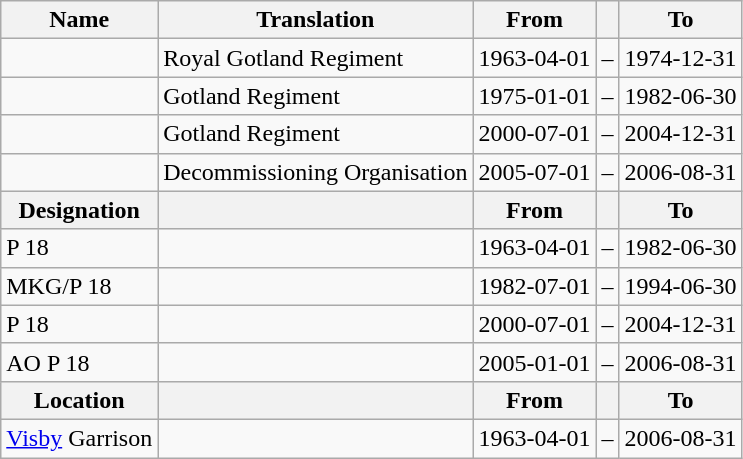<table class="wikitable">
<tr>
<th style="font-weight:bold;">Name</th>
<th style="font-weight:bold;">Translation</th>
<th style="text-align: center; font-weight:bold;">From</th>
<th></th>
<th style="text-align: center; font-weight:bold;">To</th>
</tr>
<tr>
<td style="font-style:italic;"></td>
<td>Royal Gotland Regiment</td>
<td>1963-04-01</td>
<td>–</td>
<td>1974-12-31</td>
</tr>
<tr>
<td style="font-style:italic;"></td>
<td>Gotland Regiment</td>
<td>1975-01-01</td>
<td>–</td>
<td>1982-06-30</td>
</tr>
<tr>
<td style="font-style:italic;"></td>
<td>Gotland Regiment</td>
<td>2000-07-01</td>
<td>–</td>
<td>2004-12-31</td>
</tr>
<tr>
<td style="font-style:italic;"></td>
<td>Decommissioning Organisation</td>
<td>2005-07-01</td>
<td>–</td>
<td>2006-08-31</td>
</tr>
<tr>
<th style="font-weight:bold;">Designation</th>
<th style="font-weight:bold;"></th>
<th style="text-align: center; font-weight:bold;">From</th>
<th></th>
<th style="text-align: center; font-weight:bold;">To</th>
</tr>
<tr>
<td>P 18</td>
<td></td>
<td style="text-align: center;">1963-04-01</td>
<td style="text-align: center;">–</td>
<td style="text-align: center;">1982-06-30</td>
</tr>
<tr>
<td>MKG/P 18</td>
<td></td>
<td style="text-align: center;">1982-07-01</td>
<td style="text-align: center;">–</td>
<td style="text-align: center;">1994-06-30</td>
</tr>
<tr>
<td>P 18</td>
<td></td>
<td style="text-align: center;">2000-07-01</td>
<td style="text-align: center;">–</td>
<td style="text-align: center;">2004-12-31</td>
</tr>
<tr>
<td>AO P 18</td>
<td></td>
<td style="text-align: center;">2005-01-01</td>
<td style="text-align: center;">–</td>
<td style="text-align: center;">2006-08-31</td>
</tr>
<tr>
<th style="font-weight:bold;">Location</th>
<th style="font-weight:bold;"></th>
<th style="text-align: center; font-weight:bold;">From</th>
<th></th>
<th style="text-align: center; font-weight:bold;">To</th>
</tr>
<tr>
<td><a href='#'>Visby</a> Garrison</td>
<td></td>
<td style="text-align: center;">1963-04-01</td>
<td style="text-align: center;">–</td>
<td style="text-align: center;">2006-08-31</td>
</tr>
</table>
